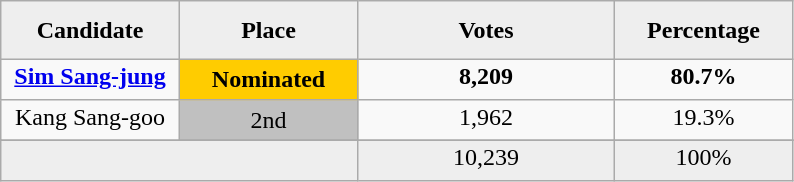<table class="wikitable"  style="float: margin:10px">
<tr style="background:#eee; text-align:center;">
<td style="padding:10px; width:98px;"><strong>Candidate</strong></td>
<td style="padding:10px; width:98px;"><strong>Place</strong></td>
<td style="padding:10px; width:150px;"><strong>Votes</strong></td>
<td style="padding:10px; width:98px;"><strong>Percentage</strong></td>
</tr>
<tr>
<td style="width:90px; padding:2px 0 6px; text-align:center;"><strong><a href='#'>Sim Sang-jung</a></strong></td>
<td style="background: #FFCC00; text-align:center"><strong>Nominated</strong></td>
<td style="width:90px; padding:2px 0 6px; text-align:center;"><strong>8,209</strong></td>
<td style="width:90px; padding:2px 0 6px; text-align:center;"><strong>80.7%</strong></td>
</tr>
<tr>
<td style="width:90px; padding:2px 0 6px; text-align:center;">Kang Sang-goo</td>
<td style="background:silver; text-align:center">2nd</td>
<td style="width:90px; padding:2px 0 6px; text-align:center;">1,962</td>
<td style="width:90px; padding:2px 0 6px; text-align:center;">19.3%</td>
</tr>
<tr>
</tr>
<tr style="background:#eee;">
<td colspan=2></td>
<td style="width:90px; padding:2px 0 6px; text-align:center;">10,239</td>
<td style="width:90px; padding:2px 0 6px; text-align:center;">100%</td>
</tr>
</table>
